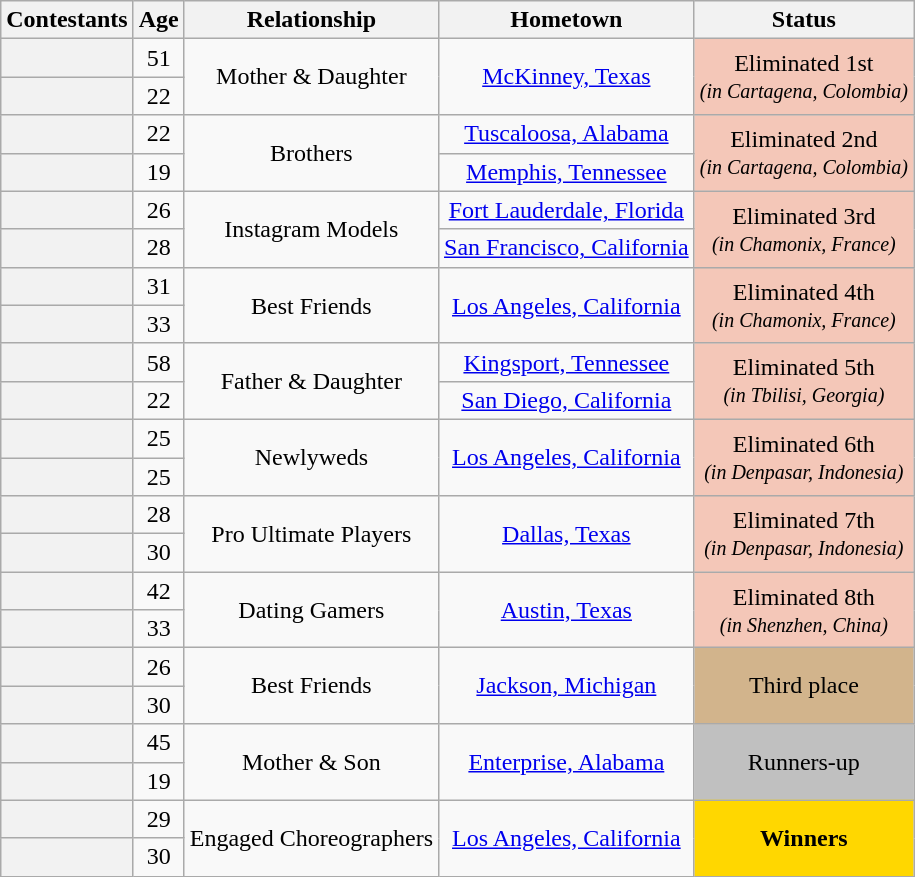<table class="wikitable sortable" style="text-align:center;">
<tr>
<th scope="col">Contestants</th>
<th scope="col">Age</th>
<th class="unsortable" scope="col">Relationship</th>
<th scope="col" class="unsortable">Hometown</th>
<th scope="col">Status</th>
</tr>
<tr>
<th scope="row"></th>
<td>51</td>
<td rowspan="2">Mother & Daughter</td>
<td rowspan="2"><a href='#'>McKinney, Texas</a></td>
<td rowspan="2" bgcolor="f4c7b8">Eliminated 1st<br><small><em>(in Cartagena, Colombia)</em></small></td>
</tr>
<tr>
<th scope="row"></th>
<td>22</td>
</tr>
<tr>
<th scope="row"></th>
<td>22</td>
<td rowspan="2">Brothers</td>
<td><a href='#'>Tuscaloosa, Alabama</a></td>
<td rowspan="2" bgcolor="f4c7b8">Eliminated 2nd<br><small><em>(in Cartagena, Colombia)</em></small></td>
</tr>
<tr>
<th scope="row"></th>
<td>19</td>
<td><a href='#'>Memphis, Tennessee</a></td>
</tr>
<tr>
<th scope="row"></th>
<td>26</td>
<td rowspan="2">Instagram Models</td>
<td><a href='#'>Fort Lauderdale, Florida</a></td>
<td rowspan="2" bgcolor="f4c7b8">Eliminated 3rd<br><small><em>(in Chamonix, France)</em></small></td>
</tr>
<tr>
<th scope="row"></th>
<td>28</td>
<td><a href='#'>San Francisco, California</a></td>
</tr>
<tr>
<th scope="row"></th>
<td>31</td>
<td rowspan="2">Best Friends</td>
<td rowspan="2"><a href='#'>Los Angeles, California</a></td>
<td rowspan="2" bgcolor="f4c7b8">Eliminated 4th<br><small><em>(in Chamonix, France)</em></small></td>
</tr>
<tr>
<th scope="row"></th>
<td>33</td>
</tr>
<tr>
<th scope="row"></th>
<td>58</td>
<td rowspan="2">Father & Daughter</td>
<td><a href='#'>Kingsport, Tennessee</a></td>
<td rowspan="2" bgcolor="f4c7b8">Eliminated 5th<br><small><em>(in Tbilisi, Georgia)</em></small></td>
</tr>
<tr>
<th scope="row"></th>
<td>22</td>
<td><a href='#'>San Diego, California</a></td>
</tr>
<tr>
<th scope="row"></th>
<td>25</td>
<td rowspan="2">Newlyweds</td>
<td rowspan="2"><a href='#'>Los Angeles, California</a></td>
<td rowspan="2" bgcolor="f4c7b8">Eliminated 6th<br><small><em>(in Denpasar, Indonesia)</em></small></td>
</tr>
<tr>
<th scope="row"></th>
<td>25</td>
</tr>
<tr>
<th scope="row"></th>
<td>28</td>
<td rowspan="2">Pro Ultimate Players</td>
<td rowspan="2"><a href='#'>Dallas, Texas</a></td>
<td rowspan="2" bgcolor="f4c7b8">Eliminated 7th<br><small><em>(in Denpasar, Indonesia)</em></small></td>
</tr>
<tr>
<th scope="row"></th>
<td>30</td>
</tr>
<tr>
<th scope="row"></th>
<td>42</td>
<td rowspan="2">Dating Gamers</td>
<td rowspan="2"><a href='#'>Austin, Texas</a></td>
<td rowspan="2" bgcolor="f4c7b8">Eliminated 8th<br><small><em>(in Shenzhen, China)</em></small></td>
</tr>
<tr>
<th scope="row"></th>
<td>33</td>
</tr>
<tr>
<th scope="row"></th>
<td>26</td>
<td rowspan="2">Best Friends</td>
<td rowspan="2"><a href='#'>Jackson, Michigan</a></td>
<td rowspan="2" bgcolor="tan">Third place</td>
</tr>
<tr>
<th scope="row"></th>
<td>30</td>
</tr>
<tr>
<th scope="row"></th>
<td>45</td>
<td rowspan="2">Mother & Son</td>
<td rowspan="2"><a href='#'>Enterprise, Alabama</a></td>
<td rowspan="2" bgcolor="silver">Runners-up</td>
</tr>
<tr>
<th scope="row"></th>
<td>19</td>
</tr>
<tr>
<th scope="row"></th>
<td>29</td>
<td rowspan="2">Engaged Choreographers</td>
<td rowspan="2"><a href='#'>Los Angeles, California</a></td>
<td rowspan="2" bgcolor="gold"><strong>Winners</strong></td>
</tr>
<tr>
<th scope="row"></th>
<td>30</td>
</tr>
</table>
